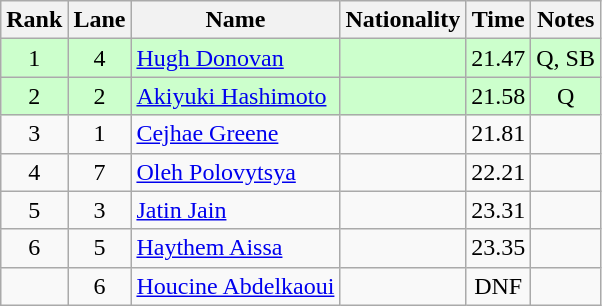<table class="wikitable sortable" style="text-align:center">
<tr>
<th>Rank</th>
<th>Lane</th>
<th>Name</th>
<th>Nationality</th>
<th>Time</th>
<th>Notes</th>
</tr>
<tr bgcolor=ccffcc>
<td>1</td>
<td>4</td>
<td align=left><a href='#'>Hugh Donovan</a></td>
<td align=left></td>
<td>21.47</td>
<td>Q, SB</td>
</tr>
<tr bgcolor=ccffcc>
<td>2</td>
<td>2</td>
<td align=left><a href='#'>Akiyuki Hashimoto</a></td>
<td align=left></td>
<td>21.58</td>
<td>Q</td>
</tr>
<tr>
<td>3</td>
<td>1</td>
<td align=left><a href='#'>Cejhae Greene</a></td>
<td align=left></td>
<td>21.81</td>
<td></td>
</tr>
<tr>
<td>4</td>
<td>7</td>
<td align=left><a href='#'>Oleh Polovytsya</a></td>
<td align=left></td>
<td>22.21</td>
<td></td>
</tr>
<tr>
<td>5</td>
<td>3</td>
<td align=left><a href='#'>Jatin Jain</a></td>
<td align=left></td>
<td>23.31</td>
<td></td>
</tr>
<tr>
<td>6</td>
<td>5</td>
<td align=left><a href='#'>Haythem Aissa</a></td>
<td align=left></td>
<td>23.35</td>
<td></td>
</tr>
<tr>
<td></td>
<td>6</td>
<td align=left><a href='#'>Houcine Abdelkaoui</a></td>
<td align=left></td>
<td>DNF</td>
<td></td>
</tr>
</table>
